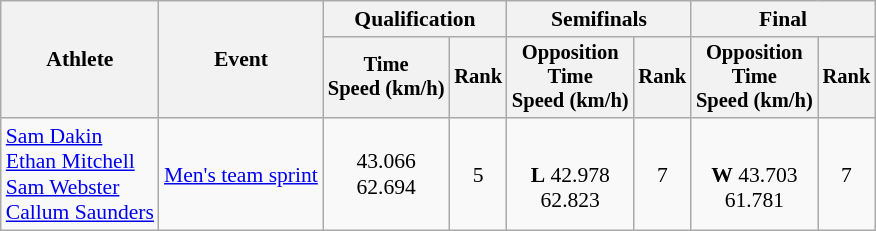<table class=wikitable style=font-size:90%>
<tr>
<th rowspan=2>Athlete</th>
<th rowspan=2>Event</th>
<th colspan=2>Qualification</th>
<th colspan=2>Semifinals</th>
<th colspan=2>Final</th>
</tr>
<tr style=font-size:95%>
<th>Time<br>Speed (km/h)</th>
<th>Rank</th>
<th>Opposition<br>Time<br>Speed (km/h)</th>
<th>Rank</th>
<th>Opposition<br>Time<br>Speed (km/h)</th>
<th>Rank</th>
</tr>
<tr align=center>
<td align=left><a href='#'>Sam Dakin</a><br><a href='#'>Ethan Mitchell</a><br><a href='#'>Sam Webster</a><br><a href='#'>Callum Saunders</a></td>
<td align=left><a href='#'>Men's team sprint</a></td>
<td>43.066<br>62.694</td>
<td>5</td>
<td><br><strong>L</strong> 42.978<br>62.823</td>
<td>7</td>
<td><br><strong>W</strong> 43.703<br>61.781</td>
<td>7</td>
</tr>
</table>
